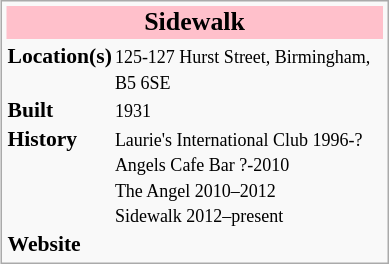<table class="infobox" style="width: 18em; float:right; clear:right; font-size:90%" cellspacing="0">
<tr style="vertical-align: top;">
<td colspan="2" style="text-align:center; background:pink;"><big><strong>Sidewalk</strong></big></td>
</tr>
<tr style="vertical-align: top;">
<td colspan="2" style="text-align: center;"></td>
</tr>
<tr style="vertical-align: top;">
<td><strong>Location(s)</strong></td>
<td><small>125-127 Hurst Street, Birmingham, B5 6SE</small></td>
</tr>
<tr style="vertical-align: top;">
<td><strong>Built</strong></td>
<td><small>1931</small></td>
</tr>
<tr style="vertical-align: top;">
<td><strong>History</strong></td>
<td> <small>Laurie's International Club 1996-?<br>Angels Cafe Bar ?-2010<br>The Angel 2010–2012<br>Sidewalk 2012–present</small></td>
</tr>
<tr style="vertical-align: top;">
<td><strong>Website</strong></td>
<td><small></small></td>
</tr>
</table>
